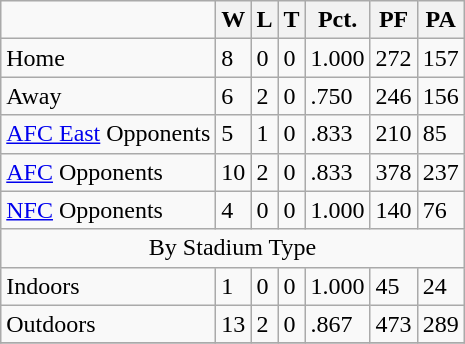<table class="wikitable" align="center">
<tr>
<td></td>
<th>W</th>
<th>L</th>
<th>T</th>
<th>Pct.</th>
<th>PF</th>
<th>PA</th>
</tr>
<tr>
<td>Home</td>
<td>8</td>
<td>0</td>
<td>0</td>
<td>1.000</td>
<td>272</td>
<td>157</td>
</tr>
<tr>
<td>Away</td>
<td>6</td>
<td>2</td>
<td>0</td>
<td>.750</td>
<td>246</td>
<td>156</td>
</tr>
<tr>
<td><a href='#'>AFC East</a> Opponents</td>
<td>5</td>
<td>1</td>
<td>0</td>
<td>.833</td>
<td>210</td>
<td>85</td>
</tr>
<tr>
<td><a href='#'>AFC</a> Opponents</td>
<td>10</td>
<td>2</td>
<td>0</td>
<td>.833</td>
<td>378</td>
<td>237</td>
</tr>
<tr>
<td><a href='#'>NFC</a> Opponents</td>
<td>4</td>
<td>0</td>
<td>0</td>
<td>1.000</td>
<td>140</td>
<td>76</td>
</tr>
<tr>
<td colspan=7 align=center>By Stadium Type</td>
</tr>
<tr>
<td>Indoors</td>
<td>1</td>
<td>0</td>
<td>0</td>
<td>1.000</td>
<td>45</td>
<td>24</td>
</tr>
<tr>
<td>Outdoors</td>
<td>13</td>
<td>2</td>
<td>0</td>
<td>.867</td>
<td>473</td>
<td>289</td>
</tr>
<tr>
</tr>
</table>
